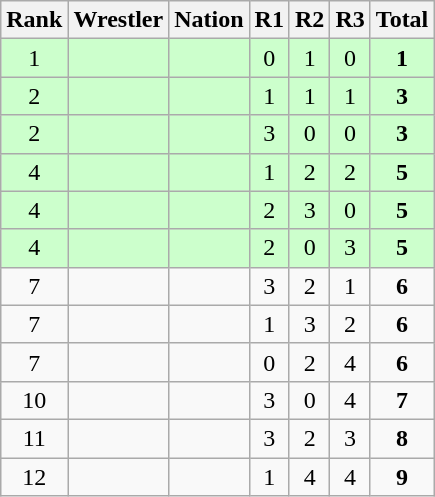<table class="wikitable sortable" style="text-align:center;">
<tr>
<th>Rank</th>
<th>Wrestler</th>
<th>Nation</th>
<th>R1</th>
<th>R2</th>
<th>R3</th>
<th>Total</th>
</tr>
<tr style="background:#cfc;">
<td>1</td>
<td align=left></td>
<td align=left></td>
<td>0</td>
<td>1</td>
<td>0</td>
<td><strong>1</strong></td>
</tr>
<tr style="background:#cfc;">
<td>2</td>
<td align=left></td>
<td align=left></td>
<td>1</td>
<td>1</td>
<td>1</td>
<td><strong>3</strong></td>
</tr>
<tr style="background:#cfc;">
<td>2</td>
<td align=left></td>
<td align=left></td>
<td>3</td>
<td>0</td>
<td>0</td>
<td><strong>3</strong></td>
</tr>
<tr style="background:#cfc;">
<td>4</td>
<td align=left></td>
<td align=left></td>
<td>1</td>
<td>2</td>
<td>2</td>
<td><strong>5</strong></td>
</tr>
<tr style="background:#cfc;">
<td>4</td>
<td align=left></td>
<td align=left></td>
<td>2</td>
<td>3</td>
<td>0</td>
<td><strong>5</strong></td>
</tr>
<tr style="background:#cfc;">
<td>4</td>
<td align=left></td>
<td align=left></td>
<td>2</td>
<td>0</td>
<td>3</td>
<td><strong>5</strong></td>
</tr>
<tr>
<td>7</td>
<td align=left></td>
<td align=left></td>
<td>3</td>
<td>2</td>
<td>1</td>
<td><strong>6</strong></td>
</tr>
<tr>
<td>7</td>
<td align=left></td>
<td align=left></td>
<td>1</td>
<td>3</td>
<td>2</td>
<td><strong>6</strong></td>
</tr>
<tr>
<td>7</td>
<td align=left></td>
<td align=left></td>
<td>0</td>
<td>2</td>
<td>4</td>
<td><strong>6</strong></td>
</tr>
<tr>
<td>10</td>
<td align=left></td>
<td align=left></td>
<td>3</td>
<td>0</td>
<td>4</td>
<td><strong>7</strong></td>
</tr>
<tr>
<td>11</td>
<td align=left></td>
<td align=left></td>
<td>3</td>
<td>2</td>
<td>3</td>
<td><strong>8</strong></td>
</tr>
<tr>
<td>12</td>
<td align=left></td>
<td align=left></td>
<td>1</td>
<td>4</td>
<td>4</td>
<td><strong>9</strong></td>
</tr>
</table>
